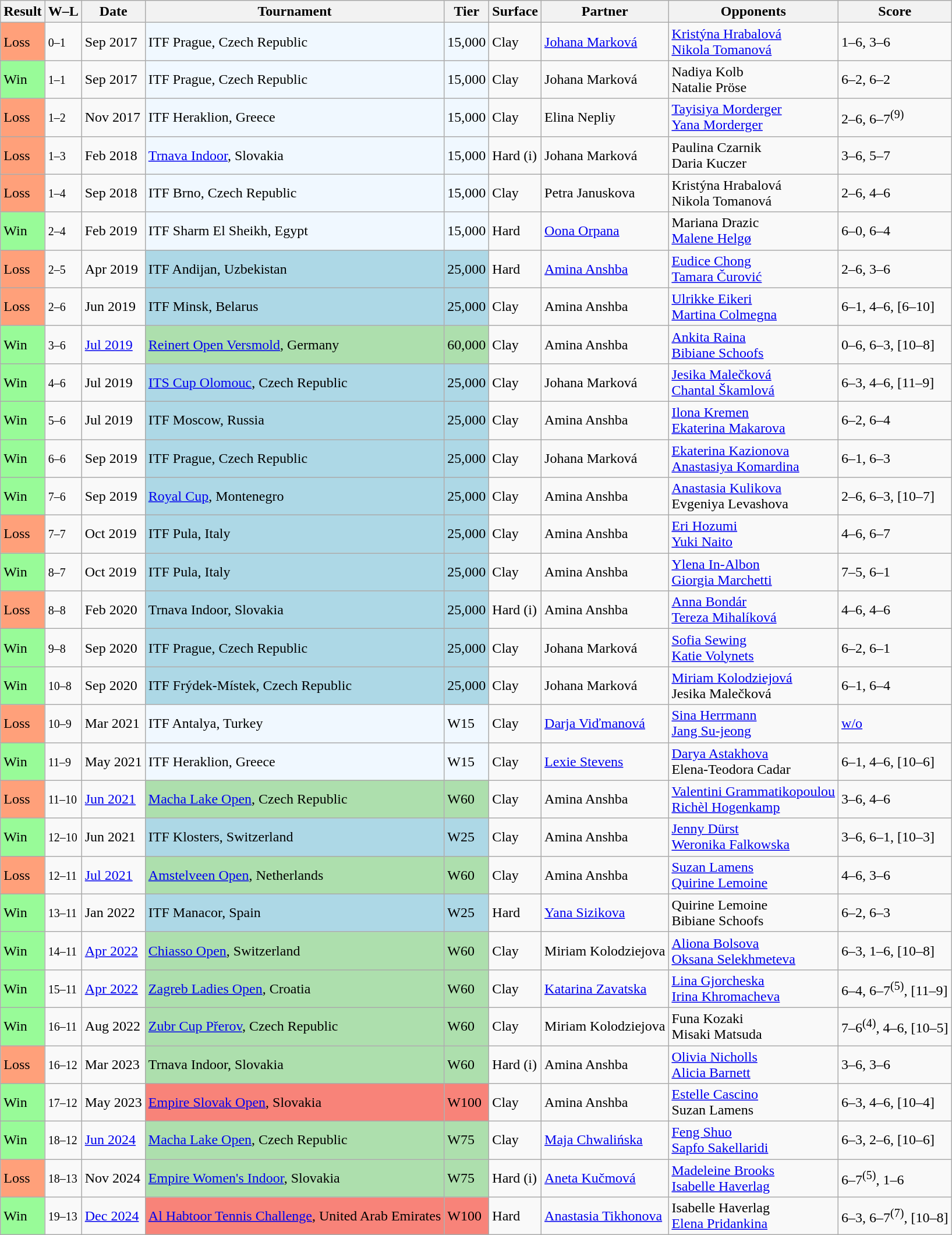<table class="sortable wikitable">
<tr>
<th>Result</th>
<th class=unsortable>W–L</th>
<th>Date</th>
<th>Tournament</th>
<th>Tier</th>
<th>Surface</th>
<th>Partner</th>
<th>Opponents</th>
<th class=unsortable>Score</th>
</tr>
<tr>
<td style=background:#FFA07A>Loss</td>
<td><small>0–1</small></td>
<td>Sep 2017</td>
<td style=background:#f0f8ff;>ITF Prague, Czech Republic</td>
<td style=background:#f0f8ff;>15,000</td>
<td>Clay</td>
<td> <a href='#'>Johana Marková</a></td>
<td> <a href='#'>Kristýna Hrabalová</a> <br>  <a href='#'>Nikola Tomanová</a></td>
<td>1–6, 3–6</td>
</tr>
<tr>
<td style=background:#98fb98;>Win</td>
<td><small>1–1</small></td>
<td>Sep 2017</td>
<td style=background:#f0f8ff;>ITF Prague, Czech Republic</td>
<td style=background:#f0f8ff;>15,000</td>
<td>Clay</td>
<td> Johana Marková</td>
<td> Nadiya Kolb <br>  Natalie Pröse</td>
<td>6–2, 6–2</td>
</tr>
<tr>
<td style=background:#FFA07A>Loss</td>
<td><small>1–2</small></td>
<td>Nov 2017</td>
<td style=background:#f0f8ff;>ITF Heraklion, Greece</td>
<td style=background:#f0f8ff;>15,000</td>
<td>Clay</td>
<td> Elina Nepliy</td>
<td> <a href='#'>Tayisiya Morderger</a> <br>  <a href='#'>Yana Morderger</a></td>
<td>2–6, 6–7<sup>(9)</sup></td>
</tr>
<tr>
<td style=background:#FFA07A>Loss</td>
<td><small>1–3</small></td>
<td>Feb 2018</td>
<td style=background:#f0f8ff;><a href='#'>Trnava Indoor</a>, Slovakia</td>
<td style=background:#f0f8ff;>15,000</td>
<td>Hard (i)</td>
<td> Johana Marková</td>
<td> Paulina Czarnik <br>  Daria Kuczer</td>
<td>3–6, 5–7</td>
</tr>
<tr>
<td style=background:#FFA07A>Loss</td>
<td><small>1–4</small></td>
<td>Sep 2018</td>
<td style=background:#f0f8ff;>ITF Brno, Czech Republic</td>
<td style=background:#f0f8ff;>15,000</td>
<td>Clay</td>
<td> Petra Januskova</td>
<td> Kristýna Hrabalová <br>  Nikola Tomanová</td>
<td>2–6, 4–6</td>
</tr>
<tr>
<td style=background:#98fb98;>Win</td>
<td><small>2–4</small></td>
<td>Feb 2019</td>
<td style=background:#f0f8ff;>ITF Sharm El Sheikh, Egypt</td>
<td style=background:#f0f8ff;>15,000</td>
<td>Hard</td>
<td> <a href='#'>Oona Orpana</a></td>
<td> Mariana Drazic <br>  <a href='#'>Malene Helgø</a></td>
<td>6–0, 6–4</td>
</tr>
<tr>
<td style=background:#FFA07A>Loss</td>
<td><small>2–5</small></td>
<td>Apr 2019</td>
<td style=background:lightblue;>ITF Andijan, Uzbekistan</td>
<td style=background:lightblue;>25,000</td>
<td>Hard</td>
<td> <a href='#'>Amina Anshba</a></td>
<td> <a href='#'>Eudice Chong</a> <br>  <a href='#'>Tamara Čurović</a></td>
<td>2–6, 3–6</td>
</tr>
<tr>
<td style=background:#FFA07A>Loss</td>
<td><small>2–6</small></td>
<td>Jun 2019</td>
<td style=background:lightblue;>ITF Minsk, Belarus</td>
<td style=background:lightblue;>25,000</td>
<td>Clay</td>
<td> Amina Anshba</td>
<td> <a href='#'>Ulrikke Eikeri</a> <br>  <a href='#'>Martina Colmegna</a></td>
<td>6–1, 4–6, [6–10]</td>
</tr>
<tr>
<td style=background:#98fb98;>Win</td>
<td><small>3–6</small></td>
<td><a href='#'>Jul 2019</a></td>
<td style=background:#addfad;><a href='#'>Reinert Open Versmold</a>, Germany</td>
<td style=background:#addfad;>60,000</td>
<td>Clay</td>
<td> Amina Anshba</td>
<td> <a href='#'>Ankita Raina</a> <br>  <a href='#'>Bibiane Schoofs</a></td>
<td>0–6, 6–3, [10–8]</td>
</tr>
<tr>
<td style=background:#98fb98;>Win</td>
<td><small>4–6</small></td>
<td>Jul 2019</td>
<td style=background:lightblue;><a href='#'>ITS Cup Olomouc</a>, Czech Republic</td>
<td style=background:lightblue;>25,000</td>
<td>Clay</td>
<td> Johana Marková</td>
<td> <a href='#'>Jesika Malečková</a> <br>  <a href='#'>Chantal Škamlová</a></td>
<td>6–3, 4–6, [11–9]</td>
</tr>
<tr>
<td style=background:#98fb98;>Win</td>
<td><small>5–6</small></td>
<td>Jul 2019</td>
<td style=background:lightblue;>ITF Moscow, Russia</td>
<td style=background:lightblue;>25,000</td>
<td>Clay</td>
<td> Amina Anshba</td>
<td> <a href='#'>Ilona Kremen</a> <br>  <a href='#'>Ekaterina Makarova</a></td>
<td>6–2, 6–4</td>
</tr>
<tr>
<td style=background:#98fb98;>Win</td>
<td><small>6–6</small></td>
<td>Sep 2019</td>
<td style=background:lightblue;>ITF Prague, Czech Republic</td>
<td style=background:lightblue;>25,000</td>
<td>Clay</td>
<td> Johana Marková</td>
<td> <a href='#'>Ekaterina Kazionova</a> <br>  <a href='#'>Anastasiya Komardina</a></td>
<td>6–1, 6–3</td>
</tr>
<tr>
<td style=background:#98fb98;>Win</td>
<td><small>7–6</small></td>
<td>Sep 2019</td>
<td style=background:lightblue;><a href='#'>Royal Cup</a>, Montenegro</td>
<td style=background:lightblue;>25,000</td>
<td>Clay</td>
<td> Amina Anshba</td>
<td> <a href='#'>Anastasia Kulikova</a> <br>  Evgeniya Levashova</td>
<td>2–6, 6–3, [10–7]</td>
</tr>
<tr>
<td style=background:#FFA07A>Loss</td>
<td><small>7–7</small></td>
<td>Oct 2019</td>
<td style=background:lightblue;>ITF Pula, Italy</td>
<td style=background:lightblue;>25,000</td>
<td>Clay</td>
<td> Amina Anshba</td>
<td> <a href='#'>Eri Hozumi</a> <br>  <a href='#'>Yuki Naito</a></td>
<td>4–6, 6–7</td>
</tr>
<tr>
<td style=background:#98fb98;>Win</td>
<td><small>8–7</small></td>
<td>Oct 2019</td>
<td style=background:lightblue;>ITF Pula, Italy</td>
<td style=background:lightblue;>25,000</td>
<td>Clay</td>
<td> Amina Anshba</td>
<td> <a href='#'>Ylena In-Albon</a> <br>  <a href='#'>Giorgia Marchetti</a></td>
<td>7–5, 6–1</td>
</tr>
<tr>
<td style=background:#FFA07A>Loss</td>
<td><small>8–8</small></td>
<td>Feb 2020</td>
<td style=background:lightblue;>Trnava Indoor, Slovakia</td>
<td style=background:lightblue;>25,000</td>
<td>Hard (i)</td>
<td> Amina Anshba</td>
<td> <a href='#'>Anna Bondár</a> <br>  <a href='#'>Tereza Mihalíková</a></td>
<td>4–6, 4–6</td>
</tr>
<tr>
<td style=background:#98fb98;>Win</td>
<td><small>9–8</small></td>
<td>Sep 2020</td>
<td style=background:lightblue;>ITF Prague, Czech Republic</td>
<td style=background:lightblue;>25,000</td>
<td>Clay</td>
<td> Johana Marková</td>
<td> <a href='#'>Sofia Sewing</a> <br>  <a href='#'>Katie Volynets</a></td>
<td>6–2, 6–1</td>
</tr>
<tr>
<td style=background:#98fb98;>Win</td>
<td><small>10–8</small></td>
<td>Sep 2020</td>
<td style=background:lightblue;>ITF Frýdek-Místek, Czech Republic</td>
<td style=background:lightblue;>25,000</td>
<td>Clay</td>
<td> Johana Marková</td>
<td> <a href='#'>Miriam Kolodziejová</a> <br>  Jesika Malečková</td>
<td>6–1, 6–4</td>
</tr>
<tr>
<td style=background:#FFA07A>Loss</td>
<td><small>10–9</small></td>
<td>Mar 2021</td>
<td style=background:#f0f8ff;>ITF Antalya, Turkey</td>
<td style=background:#f0f8ff;>W15</td>
<td>Clay</td>
<td> <a href='#'>Darja Viďmanová</a></td>
<td> <a href='#'>Sina Herrmann</a> <br>  <a href='#'>Jang Su-jeong</a></td>
<td><a href='#'>w/o</a></td>
</tr>
<tr>
<td style=background:#98fb98;>Win</td>
<td><small>11–9</small></td>
<td>May 2021</td>
<td style=background:#f0f8ff;>ITF Heraklion, Greece</td>
<td style=background:#f0f8ff;>W15</td>
<td>Clay</td>
<td> <a href='#'>Lexie Stevens</a></td>
<td> <a href='#'>Darya Astakhova</a> <br>  Elena-Teodora Cadar</td>
<td>6–1, 4–6, [10–6]</td>
</tr>
<tr>
<td style=background:#ffa07a;>Loss</td>
<td><small>11–10</small></td>
<td><a href='#'>Jun 2021</a></td>
<td style=background:#addfad;><a href='#'>Macha Lake Open</a>, Czech Republic</td>
<td style=background:#addfad;>W60</td>
<td>Clay</td>
<td> Amina Anshba</td>
<td> <a href='#'>Valentini Grammatikopoulou</a> <br>  <a href='#'>Richèl Hogenkamp</a></td>
<td>3–6, 4–6</td>
</tr>
<tr>
<td style=background:#98fb98;>Win</td>
<td><small>12–10</small></td>
<td>Jun 2021</td>
<td style=background:lightblue;>ITF Klosters, Switzerland</td>
<td style=background:lightblue;>W25</td>
<td>Clay</td>
<td> Amina Anshba</td>
<td> <a href='#'>Jenny Dürst</a> <br>  <a href='#'>Weronika Falkowska</a></td>
<td>3–6, 6–1, [10–3]</td>
</tr>
<tr>
<td style=background:#ffa07a;>Loss</td>
<td><small>12–11</small></td>
<td><a href='#'>Jul 2021</a></td>
<td style=background:#addfad;><a href='#'>Amstelveen Open</a>, Netherlands</td>
<td style=background:#addfad;>W60</td>
<td>Clay</td>
<td> Amina Anshba</td>
<td> <a href='#'>Suzan Lamens</a> <br>  <a href='#'>Quirine Lemoine</a></td>
<td>4–6, 3–6</td>
</tr>
<tr>
<td style=background:#98fb98;>Win</td>
<td><small>13–11</small></td>
<td>Jan 2022</td>
<td style=background:lightblue;>ITF Manacor, Spain</td>
<td style=background:lightblue;>W25</td>
<td>Hard</td>
<td> <a href='#'>Yana Sizikova</a></td>
<td> Quirine Lemoine <br>  Bibiane Schoofs</td>
<td>6–2, 6–3</td>
</tr>
<tr>
<td style=background:#98fb98;>Win</td>
<td><small>14–11</small></td>
<td><a href='#'>Apr 2022</a></td>
<td style=background:#addfad;><a href='#'>Chiasso Open</a>, Switzerland</td>
<td style=background:#addfad;>W60</td>
<td>Clay</td>
<td> Miriam Kolodziejova</td>
<td> <a href='#'>Aliona Bolsova</a> <br>  <a href='#'>Oksana Selekhmeteva</a></td>
<td>6–3, 1–6, [10–8]</td>
</tr>
<tr>
<td style=background:#98fb98;>Win</td>
<td><small>15–11</small></td>
<td><a href='#'>Apr 2022</a></td>
<td style=background:#addfad;><a href='#'>Zagreb Ladies Open</a>, Croatia</td>
<td style=background:#addfad;>W60</td>
<td>Clay</td>
<td> <a href='#'>Katarina Zavatska</a></td>
<td> <a href='#'>Lina Gjorcheska</a> <br>  <a href='#'>Irina Khromacheva</a></td>
<td>6–4, 6–7<sup>(5)</sup>, [11–9]</td>
</tr>
<tr>
<td style=background:#98fb98;>Win</td>
<td><small>16–11</small></td>
<td>Aug 2022</td>
<td style=background:#addfad;><a href='#'>Zubr Cup Přerov</a>, Czech Republic</td>
<td style=background:#addfad;>W60</td>
<td>Clay</td>
<td> Miriam Kolodziejova</td>
<td> Funa Kozaki <br>  Misaki Matsuda</td>
<td>7–6<sup>(4)</sup>, 4–6, [10–5]</td>
</tr>
<tr>
<td style=background:#ffa07a>Loss</td>
<td><small>16–12</small></td>
<td>Mar 2023</td>
<td style=background:#addfad;>Trnava Indoor, Slovakia</td>
<td style=background:#addfad;>W60</td>
<td>Hard (i)</td>
<td> Amina Anshba</td>
<td> <a href='#'>Olivia Nicholls</a> <br>  <a href='#'>Alicia Barnett</a></td>
<td>3–6, 3–6</td>
</tr>
<tr>
<td style=background:#98FB98>Win</td>
<td><small>17–12</small></td>
<td>May 2023</td>
<td style=background:#f88379;><a href='#'>Empire Slovak Open</a>, Slovakia</td>
<td style=background:#f88379;>W100</td>
<td>Clay</td>
<td> Amina Anshba</td>
<td> <a href='#'>Estelle Cascino</a> <br>  Suzan Lamens</td>
<td>6–3, 4–6, [10–4]</td>
</tr>
<tr>
<td style="background:#98fb98;">Win</td>
<td><small>18–12</small></td>
<td><a href='#'>Jun 2024</a></td>
<td style="background:#addfad;"><a href='#'>Macha Lake Open</a>, Czech Republic</td>
<td style="background:#addfad;">W75</td>
<td>Clay</td>
<td> <a href='#'>Maja Chwalińska</a></td>
<td> <a href='#'>Feng Shuo</a> <br>  <a href='#'>Sapfo Sakellaridi</a></td>
<td>6–3, 2–6, [10–6]</td>
</tr>
<tr>
<td style="background:#ffa07a;">Loss</td>
<td><small>18–13</small></td>
<td>Nov 2024</td>
<td style="background:#addfad;"><a href='#'>Empire Women's Indoor</a>, Slovakia</td>
<td style="background:#addfad;">W75</td>
<td>Hard (i)</td>
<td> <a href='#'>Aneta Kučmová</a></td>
<td> <a href='#'>Madeleine Brooks</a> <br>  <a href='#'>Isabelle Haverlag</a></td>
<td>6–7<sup>(5)</sup>, 1–6</td>
</tr>
<tr>
<td style="background:#98fb98;">Win</td>
<td><small>19–13</small></td>
<td><a href='#'>Dec 2024</a></td>
<td style="background:#f88379;"><a href='#'>Al Habtoor Tennis Challenge</a>, United Arab Emirates</td>
<td style="background:#f88379;">W100</td>
<td>Hard</td>
<td> <a href='#'>Anastasia Tikhonova</a></td>
<td> Isabelle Haverlag <br>  <a href='#'>Elena Pridankina</a></td>
<td>6–3, 6–7<sup>(7)</sup>, [10–8]</td>
</tr>
</table>
